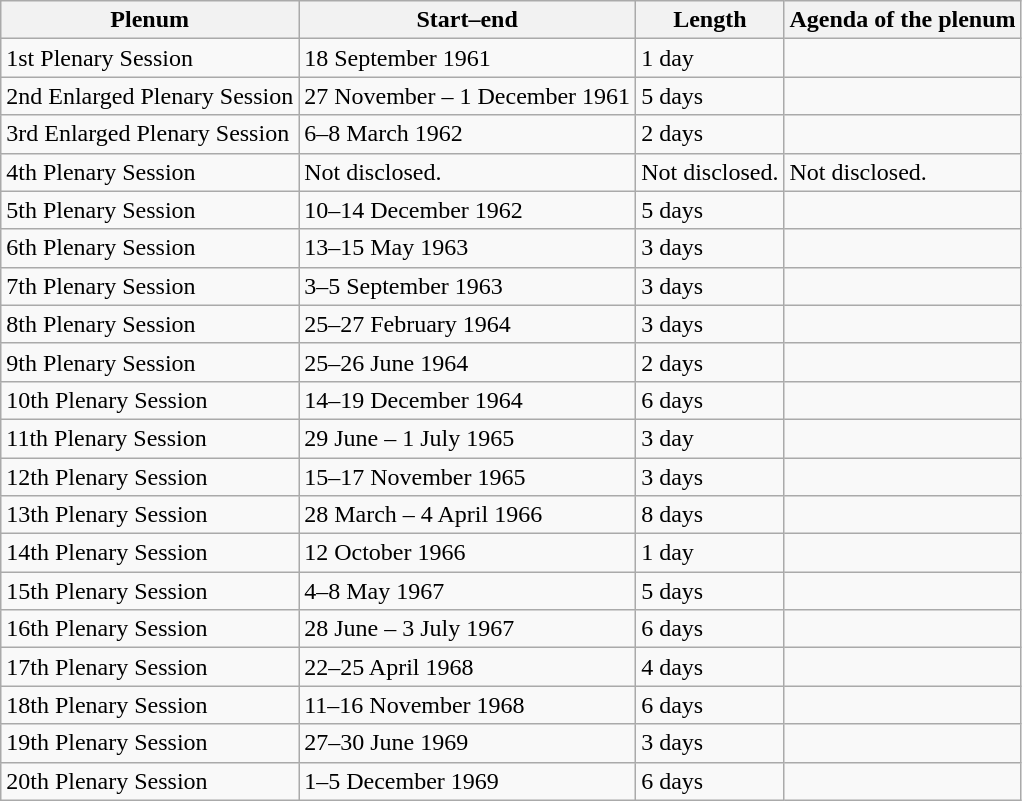<table class="wikitable">
<tr>
<th scope="col">Plenum</th>
<th scope="col">Start–end</th>
<th scope="col">Length</th>
<th scope="col">Agenda of the plenum</th>
</tr>
<tr>
<td>1st Plenary Session</td>
<td>18 September 1961</td>
<td>1 day</td>
<td></td>
</tr>
<tr>
<td>2nd Enlarged Plenary Session</td>
<td>27 November – 1 December 1961</td>
<td>5 days</td>
<td></td>
</tr>
<tr>
<td>3rd Enlarged Plenary Session</td>
<td>6–8 March 1962</td>
<td>2 days</td>
<td></td>
</tr>
<tr>
<td>4th Plenary Session</td>
<td>Not disclosed.</td>
<td>Not disclosed.</td>
<td>Not disclosed.</td>
</tr>
<tr>
<td>5th Plenary Session</td>
<td>10–14 December 1962</td>
<td>5 days</td>
<td></td>
</tr>
<tr>
<td>6th Plenary Session</td>
<td>13–15 May 1963</td>
<td>3 days</td>
<td></td>
</tr>
<tr>
<td>7th Plenary Session</td>
<td>3–5 September 1963</td>
<td>3 days</td>
<td></td>
</tr>
<tr>
<td>8th Plenary Session</td>
<td>25–27 February 1964</td>
<td>3 days</td>
<td></td>
</tr>
<tr>
<td>9th Plenary Session</td>
<td>25–26 June 1964</td>
<td>2 days</td>
<td></td>
</tr>
<tr>
<td>10th Plenary Session</td>
<td>14–19 December 1964</td>
<td>6 days</td>
<td></td>
</tr>
<tr>
<td>11th Plenary Session</td>
<td>29 June – 1 July 1965</td>
<td>3 day</td>
<td></td>
</tr>
<tr>
<td>12th Plenary Session</td>
<td>15–17 November 1965</td>
<td>3 days</td>
<td></td>
</tr>
<tr>
<td>13th Plenary Session</td>
<td>28 March – 4 April 1966</td>
<td>8 days</td>
<td></td>
</tr>
<tr>
<td>14th Plenary Session</td>
<td>12 October 1966</td>
<td>1 day</td>
<td></td>
</tr>
<tr>
<td>15th Plenary Session</td>
<td>4–8 May 1967</td>
<td>5 days</td>
<td></td>
</tr>
<tr>
<td>16th Plenary Session</td>
<td>28 June – 3 July 1967</td>
<td>6 days</td>
<td></td>
</tr>
<tr>
<td>17th Plenary Session</td>
<td>22–25 April 1968</td>
<td>4 days</td>
<td></td>
</tr>
<tr>
<td>18th Plenary Session</td>
<td>11–16 November 1968</td>
<td>6 days</td>
<td></td>
</tr>
<tr>
<td>19th Plenary Session</td>
<td>27–30 June 1969</td>
<td>3 days</td>
<td></td>
</tr>
<tr>
<td>20th Plenary Session</td>
<td>1–5 December 1969</td>
<td>6 days</td>
<td></td>
</tr>
</table>
